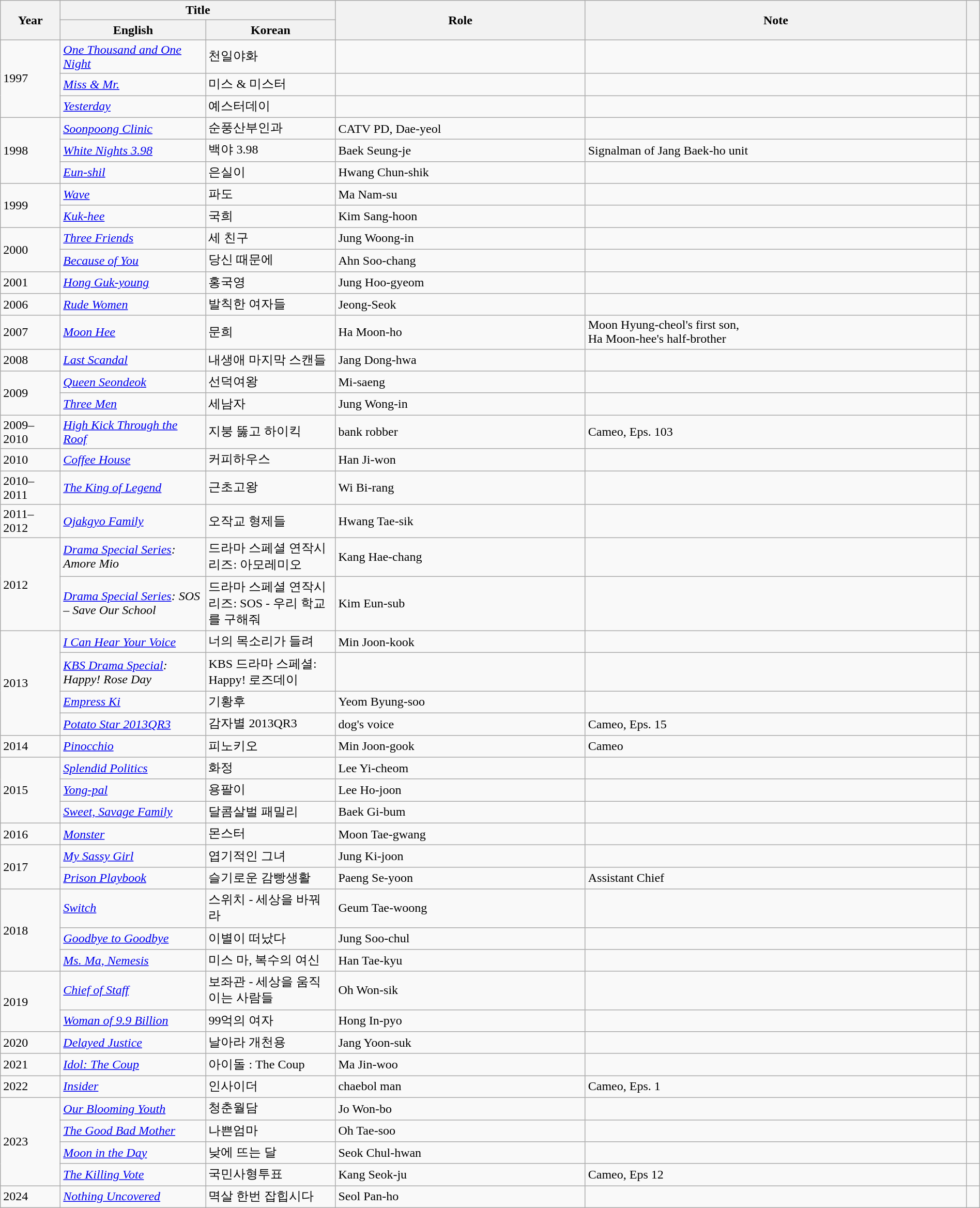<table class="wikitable sortable" style="clear:none; font-size:100%; padding:0 auto; width:100%; margin:auto">
<tr>
<th rowspan="2" scope="col" width="70">Year</th>
<th colspan="2" scope="col">Title</th>
<th rowspan="2" scope="col">Role</th>
<th rowspan="2" scope="col">Note</th>
<th rowspan="2" scope="col" class="unsortable"></th>
</tr>
<tr>
<th width="180">English</th>
<th width="160">Korean</th>
</tr>
<tr>
<td rowspan="3">1997</td>
<td><em><a href='#'>One Thousand and One Night</a></em></td>
<td>천일야화</td>
<td></td>
<td></td>
<td></td>
</tr>
<tr>
<td><em><a href='#'>Miss & Mr.</a></em></td>
<td>미스 & 미스터</td>
<td></td>
<td></td>
<td></td>
</tr>
<tr>
<td><em><a href='#'>Yesterday</a></em></td>
<td>예스터데이</td>
<td></td>
<td></td>
<td></td>
</tr>
<tr>
<td rowspan="3">1998</td>
<td><em><a href='#'>Soonpoong Clinic</a></em></td>
<td>순풍산부인과</td>
<td>CATV PD, Dae-yeol</td>
<td></td>
<td></td>
</tr>
<tr>
<td><em><a href='#'>White Nights 3.98</a></em></td>
<td>백야 3.98</td>
<td>Baek Seung-je</td>
<td>Signalman of Jang Baek-ho unit</td>
<td></td>
</tr>
<tr>
<td><em><a href='#'>Eun-shil</a></em></td>
<td>은실이</td>
<td>Hwang Chun-shik</td>
<td></td>
<td></td>
</tr>
<tr>
<td rowspan="2">1999</td>
<td><em><a href='#'>Wave</a></em></td>
<td>파도</td>
<td>Ma Nam-su</td>
<td></td>
<td></td>
</tr>
<tr>
<td><em><a href='#'>Kuk-hee</a></em></td>
<td>국희</td>
<td>Kim Sang-hoon</td>
<td></td>
<td></td>
</tr>
<tr>
<td rowspan="2">2000</td>
<td><em><a href='#'>Three Friends</a></em></td>
<td>세 친구</td>
<td>Jung Woong-in</td>
<td></td>
<td></td>
</tr>
<tr>
<td><em><a href='#'>Because of You</a></em></td>
<td>당신 때문에</td>
<td>Ahn Soo-chang</td>
<td></td>
<td></td>
</tr>
<tr>
<td>2001</td>
<td><em><a href='#'>Hong Guk-young</a></em></td>
<td>홍국영</td>
<td>Jung Hoo-gyeom</td>
<td></td>
<td></td>
</tr>
<tr>
<td>2006</td>
<td><em><a href='#'>Rude Women</a></em></td>
<td>발칙한 여자들</td>
<td>Jeong-Seok</td>
<td></td>
<td></td>
</tr>
<tr>
<td>2007</td>
<td><em><a href='#'>Moon Hee</a></em></td>
<td>문희</td>
<td>Ha Moon-ho</td>
<td>Moon Hyung-cheol's first son,<br>Ha Moon-hee's half-brother</td>
<td></td>
</tr>
<tr>
<td>2008</td>
<td><em><a href='#'>Last Scandal</a></em></td>
<td>내생애 마지막 스캔들</td>
<td>Jang Dong-hwa</td>
<td></td>
<td></td>
</tr>
<tr>
<td rowspan="2">2009</td>
<td><a href='#'><em>Queen Seondeok</em></a></td>
<td>선덕여왕</td>
<td>Mi-saeng</td>
<td></td>
<td></td>
</tr>
<tr>
<td><em><a href='#'>Three Men</a></em></td>
<td>세남자</td>
<td>Jung Wong-in</td>
<td></td>
<td></td>
</tr>
<tr>
<td>2009–2010</td>
<td><em><a href='#'>High Kick Through the Roof</a></em></td>
<td>지붕 뚫고 하이킥</td>
<td>bank robber</td>
<td>Cameo, Eps. 103</td>
<td></td>
</tr>
<tr>
<td>2010</td>
<td><em><a href='#'>Coffee House</a></em></td>
<td>커피하우스</td>
<td>Han Ji-won</td>
<td></td>
<td></td>
</tr>
<tr>
<td>2010–2011</td>
<td><em><a href='#'>The King of Legend</a></em></td>
<td>근초고왕</td>
<td>Wi Bi-rang</td>
<td></td>
<td></td>
</tr>
<tr>
<td>2011–2012</td>
<td><em><a href='#'>Ojakgyo Family</a></em></td>
<td>오작교 형제들</td>
<td>Hwang Tae-sik</td>
<td></td>
<td></td>
</tr>
<tr>
<td rowspan="2">2012</td>
<td><em><a href='#'>Drama Special Series</a>: Amore Mio</em></td>
<td>드라마 스페셜 연작시리즈: 아모레미오</td>
<td>Kang Hae-chang</td>
<td></td>
<td></td>
</tr>
<tr>
<td><em><a href='#'>Drama Special Series</a>: SOS – Save Our School</em></td>
<td>드라마 스페셜 연작시리즈: SOS - 우리 학교를 구해줘</td>
<td>Kim Eun-sub</td>
<td></td>
<td></td>
</tr>
<tr>
<td rowspan="4">2013</td>
<td><em><a href='#'>I Can Hear Your Voice</a></em></td>
<td>너의 목소리가 들려</td>
<td>Min Joon-kook</td>
<td></td>
<td></td>
</tr>
<tr>
<td><em><a href='#'>KBS Drama Special</a>: Happy! Rose Day</em></td>
<td>KBS 드라마 스페셜: Happy! 로즈데이</td>
<td></td>
<td></td>
<td></td>
</tr>
<tr>
<td><a href='#'><em>Empress Ki</em></a></td>
<td>기황후</td>
<td>Yeom Byung-soo</td>
<td></td>
<td></td>
</tr>
<tr>
<td><em><a href='#'>Potato Star 2013QR3</a></em></td>
<td>감자별 2013QR3</td>
<td>dog's voice</td>
<td>Cameo, Eps. 15</td>
<td></td>
</tr>
<tr>
<td>2014</td>
<td><a href='#'><em>Pinocchio</em></a></td>
<td>피노키오</td>
<td>Min Joon-gook</td>
<td>Cameo</td>
<td></td>
</tr>
<tr>
<td rowspan="3">2015</td>
<td><em><a href='#'>Splendid Politics</a></em></td>
<td>화정</td>
<td>Lee Yi-cheom</td>
<td></td>
<td></td>
</tr>
<tr>
<td><em><a href='#'>Yong-pal</a></em></td>
<td>용팔이</td>
<td>Lee Ho-joon</td>
<td></td>
<td></td>
</tr>
<tr>
<td><em><a href='#'>Sweet, Savage Family</a></em></td>
<td>달콤살벌 패밀리</td>
<td>Baek Gi-bum</td>
<td></td>
<td></td>
</tr>
<tr>
<td>2016</td>
<td><a href='#'><em>Monster</em></a></td>
<td>몬스터</td>
<td>Moon Tae-gwang</td>
<td></td>
<td></td>
</tr>
<tr>
<td rowspan="2">2017</td>
<td><a href='#'><em>My Sassy Girl</em></a></td>
<td>엽기적인 그녀</td>
<td>Jung Ki-joon</td>
<td></td>
<td></td>
</tr>
<tr>
<td><em><a href='#'>Prison Playbook</a></em></td>
<td>슬기로운 감빵생활</td>
<td>Paeng Se-yoon</td>
<td>Assistant Chief</td>
<td></td>
</tr>
<tr>
<td rowspan="3">2018</td>
<td><a href='#'><em>Switch</em></a></td>
<td>스위치 - 세상을 바꿔라</td>
<td>Geum Tae-woong</td>
<td></td>
<td></td>
</tr>
<tr>
<td><em><a href='#'>Goodbye to Goodbye</a></em></td>
<td>이별이 떠났다</td>
<td>Jung Soo-chul</td>
<td></td>
<td></td>
</tr>
<tr>
<td><em><a href='#'>Ms. Ma, Nemesis</a></em></td>
<td>미스 마, 복수의 여신</td>
<td>Han Tae-kyu</td>
<td></td>
<td></td>
</tr>
<tr>
<td rowspan="2">2019</td>
<td><a href='#'><em>Chief of Staff</em></a></td>
<td>보좌관 - 세상을 움직이는 사람들</td>
<td>Oh Won-sik</td>
<td></td>
<td></td>
</tr>
<tr>
<td><em><a href='#'>Woman of 9.9 Billion</a></em></td>
<td>99억의 여자</td>
<td>Hong In-pyo</td>
<td></td>
<td></td>
</tr>
<tr>
<td>2020</td>
<td><em><a href='#'>Delayed Justice</a></em></td>
<td>날아라 개천용</td>
<td>Jang Yoon-suk</td>
<td></td>
<td></td>
</tr>
<tr>
<td>2021</td>
<td><em><a href='#'>Idol: The Coup</a></em></td>
<td>아이돌 : The Coup</td>
<td>Ma Jin-woo</td>
<td></td>
<td></td>
</tr>
<tr>
<td>2022</td>
<td><a href='#'><em>Insider</em></a></td>
<td>인사이더</td>
<td>chaebol man</td>
<td>Cameo, Eps. 1</td>
<td></td>
</tr>
<tr>
<td rowspan="4">2023</td>
<td><em><a href='#'>Our Blooming Youth</a></em></td>
<td>청춘월담</td>
<td>Jo Won-bo</td>
<td></td>
<td></td>
</tr>
<tr>
<td><em><a href='#'>The Good Bad Mother</a></em></td>
<td>나쁜엄마</td>
<td>Oh Tae-soo</td>
<td></td>
<td></td>
</tr>
<tr>
<td><em><a href='#'>Moon in the Day</a></em></td>
<td>낮에 뜨는 달</td>
<td>Seok Chul-hwan</td>
<td></td>
<td></td>
</tr>
<tr>
<td><em><a href='#'>The Killing Vote</a></em></td>
<td>국민사형투표</td>
<td>Kang Seok-ju</td>
<td>Cameo, Eps 12</td>
<td></td>
</tr>
<tr>
<td>2024</td>
<td><em><a href='#'>Nothing Uncovered</a></em></td>
<td>멱살 한번 잡힙시다</td>
<td>Seol Pan-ho</td>
<td></td>
<td></td>
</tr>
</table>
